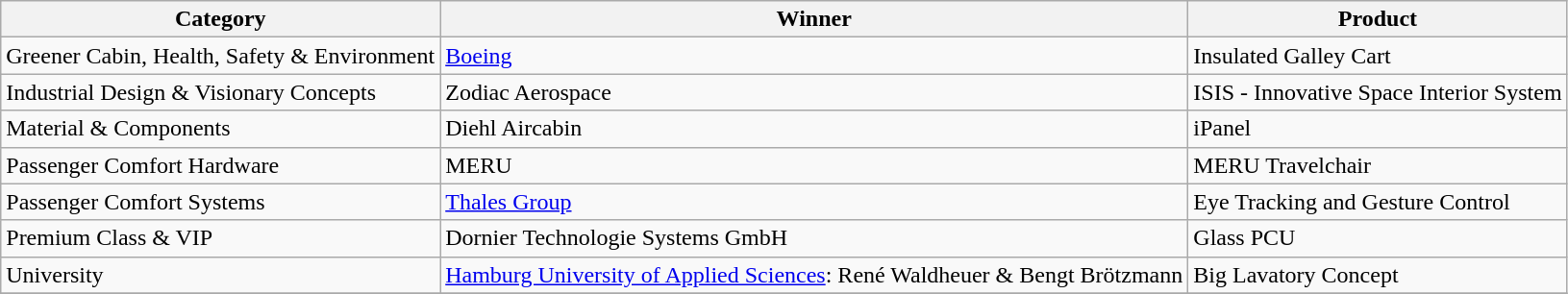<table class="wikitable">
<tr>
<th>Category</th>
<th>Winner</th>
<th>Product</th>
</tr>
<tr>
<td>Greener Cabin, Health, Safety & Environment</td>
<td><a href='#'>Boeing</a></td>
<td>Insulated Galley Cart</td>
</tr>
<tr>
<td>Industrial Design & Visionary Concepts</td>
<td>Zodiac Aerospace</td>
<td>ISIS - Innovative Space Interior System</td>
</tr>
<tr>
<td>Material & Components</td>
<td>Diehl Aircabin</td>
<td>iPanel</td>
</tr>
<tr>
<td>Passenger Comfort Hardware</td>
<td>MERU</td>
<td>MERU Travelchair</td>
</tr>
<tr>
<td>Passenger Comfort Systems</td>
<td><a href='#'>Thales Group</a></td>
<td>Eye Tracking and Gesture Control</td>
</tr>
<tr>
<td>Premium Class & VIP</td>
<td>Dornier Technologie Systems GmbH</td>
<td>Glass PCU</td>
</tr>
<tr>
<td>University</td>
<td><a href='#'>Hamburg University of Applied Sciences</a>: René Waldheuer & Bengt Brötzmann</td>
<td>Big Lavatory Concept</td>
</tr>
<tr>
</tr>
</table>
